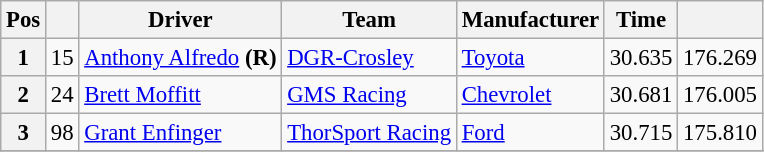<table class="wikitable" style="font-size:95%">
<tr>
<th>Pos</th>
<th></th>
<th>Driver</th>
<th>Team</th>
<th>Manufacturer</th>
<th>Time</th>
<th></th>
</tr>
<tr>
<th>1</th>
<td>15</td>
<td><a href='#'>Anthony Alfredo</a> <strong>(R)</strong></td>
<td><a href='#'>DGR-Crosley</a></td>
<td><a href='#'>Toyota</a></td>
<td>30.635</td>
<td>176.269</td>
</tr>
<tr>
<th>2</th>
<td>24</td>
<td><a href='#'>Brett Moffitt</a></td>
<td><a href='#'>GMS Racing</a></td>
<td><a href='#'>Chevrolet</a></td>
<td>30.681</td>
<td>176.005</td>
</tr>
<tr>
<th>3</th>
<td>98</td>
<td><a href='#'>Grant Enfinger</a></td>
<td><a href='#'>ThorSport Racing</a></td>
<td><a href='#'>Ford</a></td>
<td>30.715</td>
<td>175.810</td>
</tr>
<tr>
</tr>
</table>
